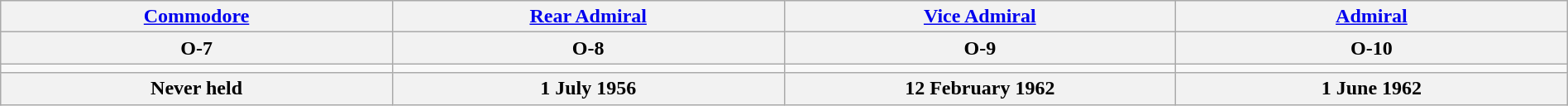<table class="wikitable" style="margin:auto; width:100%;">
<tr>
<th><a href='#'>Commodore</a></th>
<th><a href='#'>Rear Admiral</a></th>
<th><a href='#'>Vice Admiral</a></th>
<th><a href='#'>Admiral</a></th>
</tr>
<tr>
<th>O-7</th>
<th>O-8</th>
<th>O-9</th>
<th>O-10</th>
</tr>
<tr>
<td style="text-align:center; width:16%;"></td>
<td style="text-align:center; width:16%;"></td>
<td style="text-align:center; width:16%;"></td>
<td style="text-align:center; width:16%;"></td>
</tr>
<tr>
<th>Never held</th>
<th>1 July 1956</th>
<th>12 February 1962</th>
<th>1 June 1962</th>
</tr>
</table>
